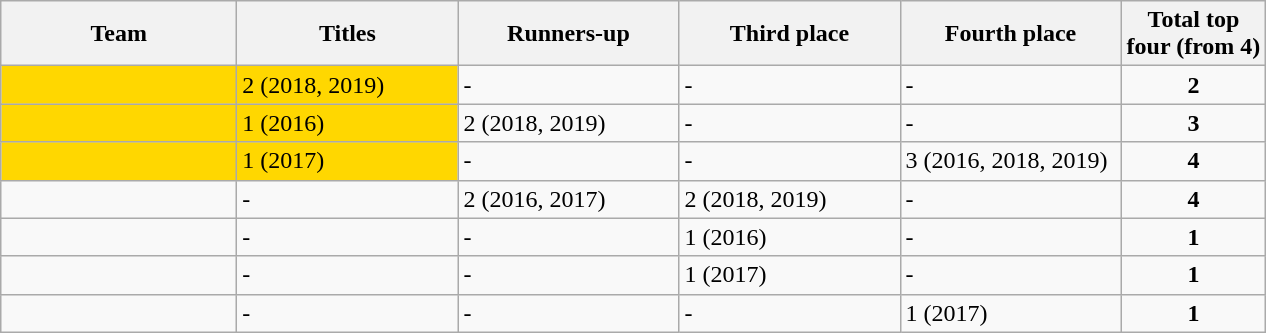<table class="wikitable">
<tr>
<th width=150>Team</th>
<th width=140>Titles</th>
<th width=140>Runners-up</th>
<th width=140>Third place</th>
<th width=140>Fourth place</th>
<th>Total top<br>four (from 4)</th>
</tr>
<tr>
<td bgcolor=gold></td>
<td bgcolor=gold>2 (2018, 2019)</td>
<td>-</td>
<td>-</td>
<td>-</td>
<td style="text-align: center;"><strong>2</strong></td>
</tr>
<tr>
<td bgcolor=gold></td>
<td bgcolor=gold>1 (2016)</td>
<td>2 (2018, 2019)</td>
<td>-</td>
<td>-</td>
<td style="text-align: center;"><strong>3</strong></td>
</tr>
<tr>
<td bgcolor=gold></td>
<td bgcolor=gold>1 (2017)</td>
<td>-</td>
<td>-</td>
<td>3 (2016, 2018, 2019)</td>
<td style="text-align: center;"><strong>4</strong></td>
</tr>
<tr>
<td></td>
<td>-</td>
<td>2 (2016, 2017)</td>
<td>2 (2018, 2019)</td>
<td>-</td>
<td style="text-align: center;"><strong>4</strong></td>
</tr>
<tr>
<td></td>
<td>-</td>
<td>-</td>
<td>1 (2016)</td>
<td>-</td>
<td style="text-align: center;"><strong>1</strong></td>
</tr>
<tr>
<td></td>
<td>-</td>
<td>-</td>
<td>1 (2017)</td>
<td>-</td>
<td style="text-align: center;"><strong>1</strong></td>
</tr>
<tr>
<td></td>
<td>-</td>
<td>-</td>
<td>-</td>
<td>1 (2017)</td>
<td style="text-align: center;"><strong>1</strong></td>
</tr>
</table>
